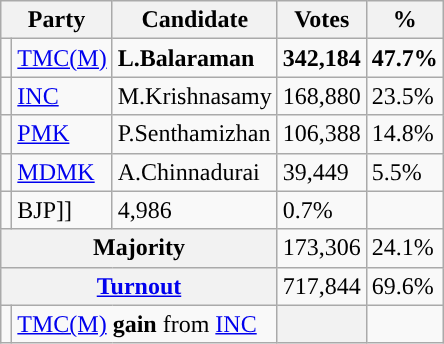<table class="wikitable sortable">
<tr>
<th colspan="2">Party</th>
<th>Candidate</th>
<th>Votes</th>
<th>%</th>
</tr>
<tr>
<td></td>
<td><a href='#'>TMC(M)</a></td>
<td><strong>L.Balaraman</strong></td>
<td><strong>342,184</strong></td>
<td><strong>47.7%</strong></td>
</tr>
<tr>
<td></td>
<td><a href='#'>INC</a></td>
<td>M.Krishnasamy</td>
<td>168,880</td>
<td>23.5%</td>
</tr>
<tr>
<td></td>
<td><a href='#'>PMK</a></td>
<td>P.Senthamizhan</td>
<td>106,388</td>
<td>14.8%</td>
</tr>
<tr>
<td></td>
<td><a href='#'>MDMK</a></td>
<td>A.Chinnadurai</td>
<td>39,449</td>
<td>5.5%</td>
</tr>
<tr>
<td></td>
<td>BJP]]</td>
<td>4,986</td>
<td>0.7%</td>
</tr>
<tr>
<th colspan="3">Majority</th>
<td>173,306</td>
<td>24.1%</td>
</tr>
<tr>
<th colspan="3"><a href='#'>Turnout</a></th>
<td>717,844</td>
<td>69.6%</td>
</tr>
<tr>
<td></td>
<td colspan="2"><a href='#'>TMC(M)</a> <strong>gain</strong> from <a href='#'>INC</a></td>
<th></th>
<td></td>
</tr>
</table>
